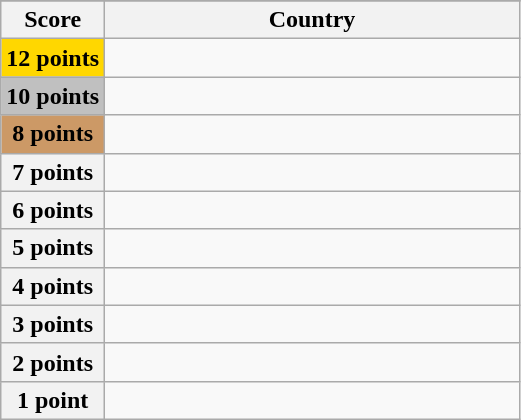<table class="wikitable">
<tr>
</tr>
<tr>
<th scope="col" width="20%">Score</th>
<th scope="col">Country</th>
</tr>
<tr>
<th scope="row" style="background:gold">12 points</th>
<td></td>
</tr>
<tr>
<th scope="row" style="background:silver">10 points</th>
<td></td>
</tr>
<tr>
<th scope="row" style="background:#CC9966">8 points</th>
<td></td>
</tr>
<tr>
<th scope="row">7 points</th>
<td></td>
</tr>
<tr>
<th scope="row">6 points</th>
<td></td>
</tr>
<tr>
<th scope="row">5 points</th>
<td></td>
</tr>
<tr>
<th scope="row">4 points</th>
<td></td>
</tr>
<tr>
<th scope="row">3 points</th>
<td></td>
</tr>
<tr>
<th scope="row">2 points</th>
<td></td>
</tr>
<tr>
<th scope="row">1 point</th>
<td></td>
</tr>
</table>
